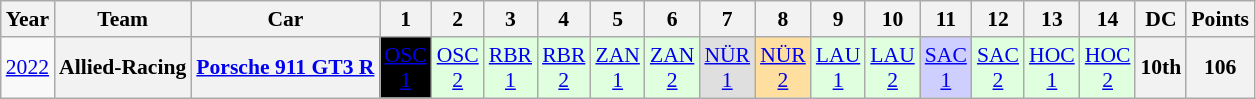<table class="wikitable" style="text-align:center; font-size:90%">
<tr>
<th>Year</th>
<th>Team</th>
<th>Car</th>
<th>1</th>
<th>2</th>
<th>3</th>
<th>4</th>
<th>5</th>
<th>6</th>
<th>7</th>
<th>8</th>
<th>9</th>
<th>10</th>
<th>11</th>
<th>12</th>
<th>13</th>
<th>14</th>
<th>DC</th>
<th>Points</th>
</tr>
<tr>
<td><a href='#'>2022</a></td>
<th>Allied-Racing</th>
<th><a href='#'>Porsche 911 GT3 R</a></th>
<td style="background:#000000;color:white;"><a href='#'><span>OSC<br>1</span></a><br></td>
<td style="background:#DFFFDF;"><a href='#'>OSC<br>2</a><br></td>
<td style="background:#DFFFDF;"><a href='#'>RBR<br>1</a><br></td>
<td style="background:#DFFFDF;"><a href='#'>RBR<br>2</a><br></td>
<td style="background:#DFFFDF;"><a href='#'>ZAN<br>1</a><br></td>
<td style="background:#DFFFDF;"><a href='#'>ZAN<br>2</a><br></td>
<td style="background:#DFDFDF;"><a href='#'>NÜR<br>1</a><br></td>
<td style="background:#FFDF9F;"><a href='#'>NÜR<br>2</a><br></td>
<td style="background:#DFFFDF;"><a href='#'>LAU<br>1</a><br></td>
<td style="background:#DFFFDF;"><a href='#'>LAU<br>2</a><br></td>
<td style="background:#CFCFFF;"><a href='#'>SAC<br>1</a><br></td>
<td style="background:#DFFFDF;"><a href='#'>SAC<br>2</a><br></td>
<td style="background:#DFFFDF;"><a href='#'>HOC<br>1</a><br></td>
<td style="background:#DFFFDF;"><a href='#'>HOC<br>2</a><br></td>
<th>10th</th>
<th>106</th>
</tr>
</table>
